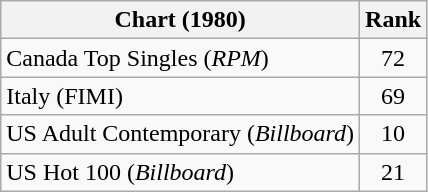<table class="wikitable sortable">
<tr>
<th>Chart (1980)</th>
<th>Rank</th>
</tr>
<tr>
<td>Canada Top Singles (<em>RPM</em>)</td>
<td align="center">72</td>
</tr>
<tr>
<td>Italy (FIMI)</td>
<td align="center">69</td>
</tr>
<tr>
<td>US Adult Contemporary (<em>Billboard</em>)</td>
<td align="center">10</td>
</tr>
<tr>
<td>US Hot 100 (<em>Billboard</em>)</td>
<td align="center">21</td>
</tr>
</table>
